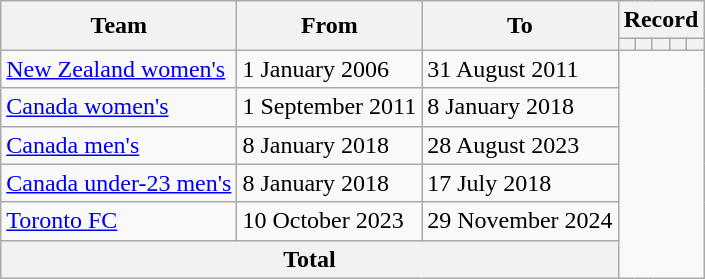<table class=wikitable style=text-align:center>
<tr>
<th rowspan=2>Team</th>
<th rowspan=2>From</th>
<th rowspan=2>To</th>
<th colspan=5>Record</th>
</tr>
<tr>
<th></th>
<th></th>
<th></th>
<th></th>
<th></th>
</tr>
<tr>
<td style=text-align:left><a href='#'>New Zealand women's</a></td>
<td style=text-align:left>1 January 2006</td>
<td style=text-align:left>31 August 2011<br></td>
</tr>
<tr>
<td style=text-align:left><a href='#'>Canada women's</a></td>
<td style=text-align:left>1 September 2011</td>
<td style=text-align:left>8 January 2018<br></td>
</tr>
<tr>
<td style=text-align:left><a href='#'>Canada men's</a></td>
<td style=text-align:left>8 January 2018</td>
<td style=text-align:left>28 August 2023<br></td>
</tr>
<tr>
<td style=text-align:left><a href='#'>Canada under-23 men's</a></td>
<td style=text-align:left>8 January 2018</td>
<td style=text-align:left>17 July 2018<br></td>
</tr>
<tr>
<td style=text-align:left><a href='#'>Toronto FC</a></td>
<td style=text-align:left>10 October 2023</td>
<td style=text-align:left>29 November 2024<br></td>
</tr>
<tr>
<th colspan="3">Total<br></th>
</tr>
</table>
